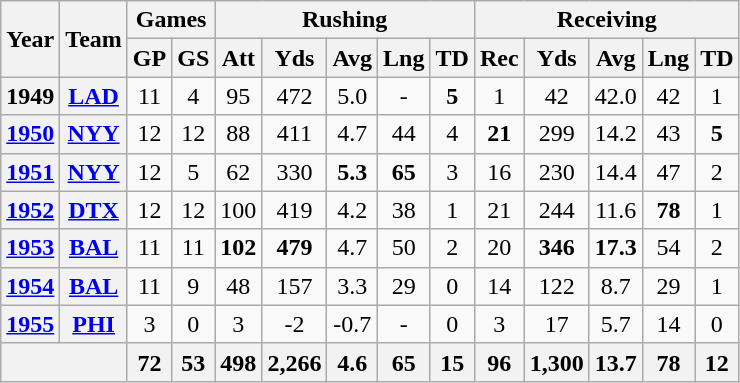<table class="wikitable" style="text-align:center;">
<tr>
<th rowspan="2">Year</th>
<th rowspan="2">Team</th>
<th colspan="2">Games</th>
<th colspan="5">Rushing</th>
<th colspan="5">Receiving</th>
</tr>
<tr>
<th>GP</th>
<th>GS</th>
<th>Att</th>
<th>Yds</th>
<th>Avg</th>
<th>Lng</th>
<th>TD</th>
<th>Rec</th>
<th>Yds</th>
<th>Avg</th>
<th>Lng</th>
<th>TD</th>
</tr>
<tr>
<th>1949</th>
<th><a href='#'>LAD</a></th>
<td>11</td>
<td>4</td>
<td>95</td>
<td>472</td>
<td>5.0</td>
<td>-</td>
<td><strong>5</strong></td>
<td>1</td>
<td>42</td>
<td>42.0</td>
<td>42</td>
<td>1</td>
</tr>
<tr>
<th><a href='#'>1950</a></th>
<th><a href='#'>NYY</a></th>
<td>12</td>
<td>12</td>
<td>88</td>
<td>411</td>
<td>4.7</td>
<td>44</td>
<td>4</td>
<td><strong>21</strong></td>
<td>299</td>
<td>14.2</td>
<td>43</td>
<td><strong>5</strong></td>
</tr>
<tr>
<th><a href='#'>1951</a></th>
<th><a href='#'>NYY</a></th>
<td>12</td>
<td>5</td>
<td>62</td>
<td>330</td>
<td><strong>5.3</strong></td>
<td><strong>65</strong></td>
<td>3</td>
<td>16</td>
<td>230</td>
<td>14.4</td>
<td>47</td>
<td>2</td>
</tr>
<tr>
<th><a href='#'>1952</a></th>
<th><a href='#'>DTX</a></th>
<td>12</td>
<td>12</td>
<td>100</td>
<td>419</td>
<td>4.2</td>
<td>38</td>
<td>1</td>
<td>21</td>
<td>244</td>
<td>11.6</td>
<td><strong>78</strong></td>
<td>1</td>
</tr>
<tr>
<th><a href='#'>1953</a></th>
<th><a href='#'>BAL</a></th>
<td>11</td>
<td>11</td>
<td><strong>102</strong></td>
<td><strong>479</strong></td>
<td>4.7</td>
<td>50</td>
<td>2</td>
<td>20</td>
<td><strong>346</strong></td>
<td><strong>17.3</strong></td>
<td>54</td>
<td>2</td>
</tr>
<tr>
<th><a href='#'>1954</a></th>
<th><a href='#'>BAL</a></th>
<td>11</td>
<td>9</td>
<td>48</td>
<td>157</td>
<td>3.3</td>
<td>29</td>
<td>0</td>
<td>14</td>
<td>122</td>
<td>8.7</td>
<td>29</td>
<td>1</td>
</tr>
<tr>
<th><a href='#'>1955</a></th>
<th><a href='#'>PHI</a></th>
<td>3</td>
<td>0</td>
<td>3</td>
<td>-2</td>
<td>-0.7</td>
<td>-</td>
<td>0</td>
<td>3</td>
<td>17</td>
<td>5.7</td>
<td>14</td>
<td>0</td>
</tr>
<tr>
<th colspan="2"></th>
<th>72</th>
<th>53</th>
<th>498</th>
<th>2,266</th>
<th>4.6</th>
<th>65</th>
<th>15</th>
<th>96</th>
<th>1,300</th>
<th>13.7</th>
<th>78</th>
<th>12</th>
</tr>
</table>
